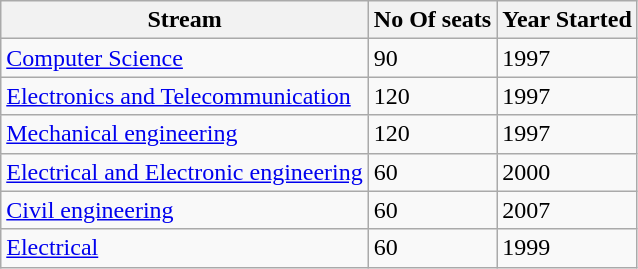<table class="wikitable">
<tr>
<th>Stream</th>
<th>No Of seats</th>
<th>Year Started</th>
</tr>
<tr>
<td><a href='#'>Computer Science</a></td>
<td>90</td>
<td>1997</td>
</tr>
<tr>
<td><a href='#'>Electronics and Telecommunication</a></td>
<td>120</td>
<td>1997</td>
</tr>
<tr>
<td><a href='#'>Mechanical engineering</a></td>
<td>120</td>
<td>1997</td>
</tr>
<tr>
<td><a href='#'>Electrical and Electronic engineering</a></td>
<td>60</td>
<td>2000</td>
</tr>
<tr>
<td><a href='#'>Civil engineering</a></td>
<td>60</td>
<td>2007</td>
</tr>
<tr>
<td><a href='#'>Electrical</a></td>
<td>60</td>
<td>1999</td>
</tr>
</table>
